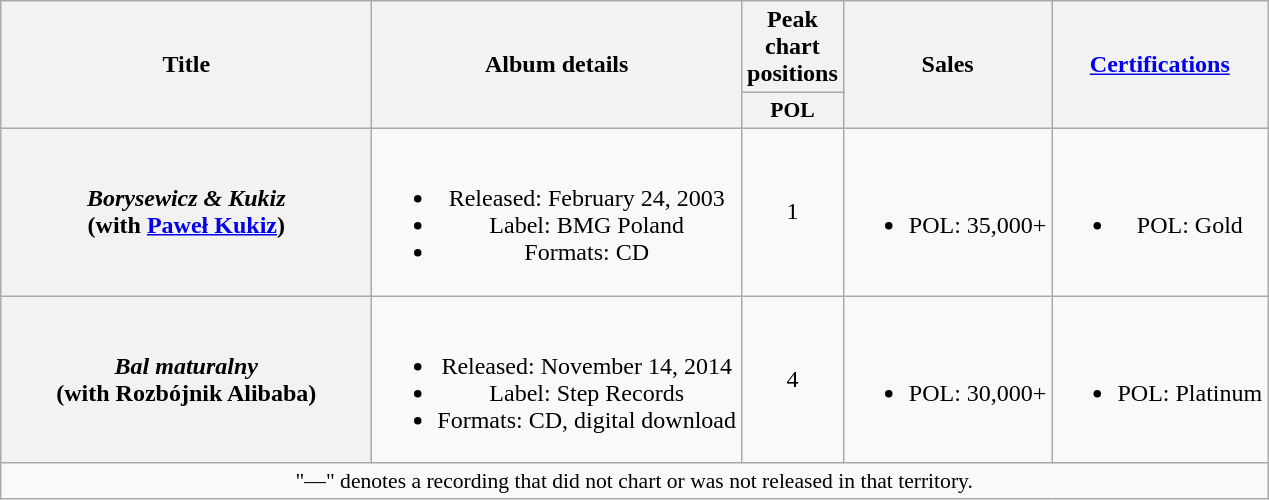<table class="wikitable plainrowheaders" style="text-align:center;">
<tr>
<th scope="col" rowspan="2" style="width:15em;">Title</th>
<th scope="col" rowspan="2">Album details</th>
<th scope="col" colspan="1">Peak chart positions</th>
<th scope="col" rowspan="2">Sales</th>
<th scope="col" rowspan="2"><a href='#'>Certifications</a></th>
</tr>
<tr>
<th scope="col" style="width:3em;font-size:90%;">POL<br></th>
</tr>
<tr>
<th scope="row"><em>Borysewicz & Kukiz</em><br>(with <a href='#'>Paweł Kukiz</a>)</th>
<td><br><ul><li>Released: February 24, 2003</li><li>Label: BMG Poland</li><li>Formats: CD</li></ul></td>
<td>1</td>
<td><br><ul><li>POL: 35,000+</li></ul></td>
<td><br><ul><li>POL: Gold</li></ul></td>
</tr>
<tr>
<th scope="row"><em>Bal maturalny</em><br>(with Rozbójnik Alibaba)</th>
<td><br><ul><li>Released: November 14, 2014</li><li>Label: Step Records</li><li>Formats: CD, digital download</li></ul></td>
<td>4</td>
<td><br><ul><li>POL: 30,000+</li></ul></td>
<td><br><ul><li>POL: Platinum</li></ul></td>
</tr>
<tr>
<td colspan="20" style="font-size:90%">"—" denotes a recording that did not chart or was not released in that territory.</td>
</tr>
</table>
